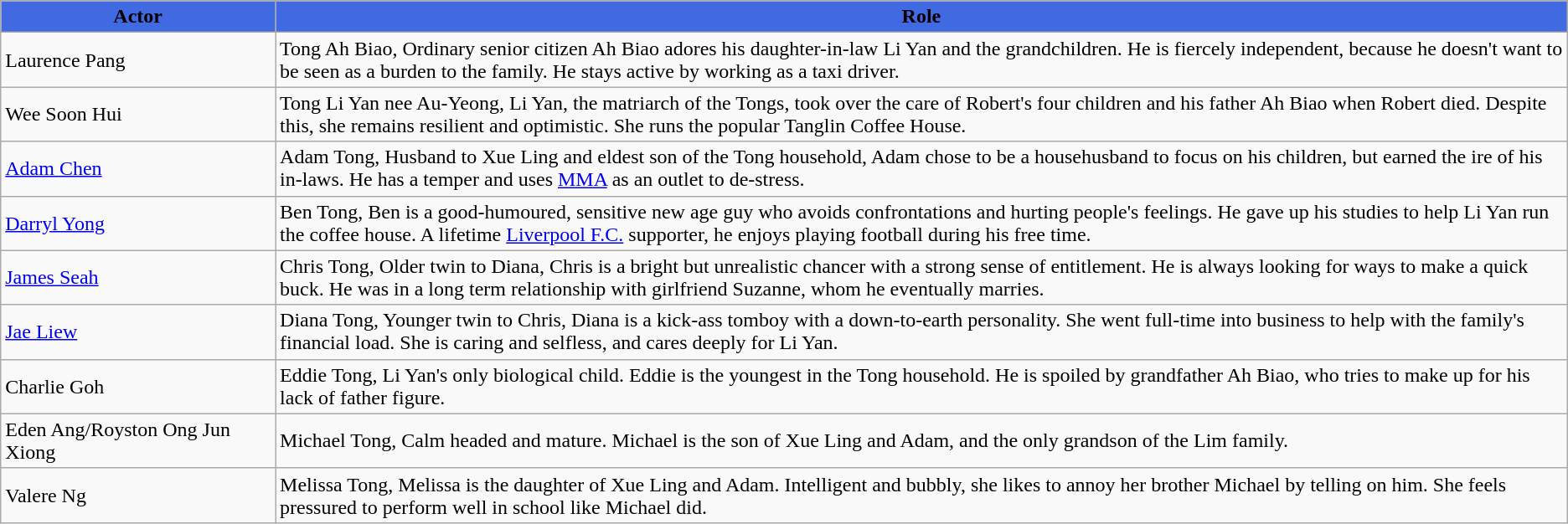<table class="wikitable">
<tr>
<th style="background:RoyalBlue; width:17%">Actor</th>
<th style="background:RoyalBlue; width:80%">Role</th>
</tr>
<tr>
<td>Laurence Pang</td>
<td>Tong Ah Biao, Ordinary senior citizen Ah Biao adores his daughter-in-law Li Yan and the grandchildren. He is fiercely independent, because he doesn't want to be seen as a burden to the family. He stays active by working as a taxi driver.</td>
</tr>
<tr>
<td>Wee Soon Hui</td>
<td>Tong Li Yan nee Au-Yeong, Li Yan, the matriarch of the Tongs, took over the care of Robert's four children and his father Ah Biao when Robert died. Despite this, she remains resilient and optimistic. She runs the popular Tanglin Coffee House.</td>
</tr>
<tr>
<td><a href='#'>Adam Chen</a></td>
<td>Adam Tong, Husband to Xue Ling and eldest son of the Tong household, Adam chose to be a househusband to focus on his children, but earned the ire of his in-laws. He has a temper and uses <a href='#'>MMA</a> as an outlet to de-stress.</td>
</tr>
<tr>
<td><a href='#'>Darryl Yong</a></td>
<td>Ben Tong, Ben is a good-humoured, sensitive new age guy who avoids confrontations and hurting people's feelings. He gave up his studies to help Li Yan run the coffee house. A lifetime <a href='#'>Liverpool F.C.</a> supporter, he enjoys playing football during his free time.</td>
</tr>
<tr>
<td><a href='#'>James Seah</a></td>
<td>Chris Tong, Older twin to Diana, Chris is a bright but unrealistic chancer with a strong sense of entitlement. He is always looking for ways to make a quick buck. He was in a long term relationship with girlfriend Suzanne, whom he eventually marries.</td>
</tr>
<tr>
<td><a href='#'>Jae Liew</a></td>
<td>Diana Tong, Younger twin to Chris, Diana is a kick-ass tomboy with a down-to-earth personality. She went full-time into business to help with the family's financial load. She is caring and selfless, and cares deeply for Li Yan.</td>
</tr>
<tr>
<td>Charlie Goh</td>
<td>Eddie Tong, Li Yan's only biological child. Eddie is the youngest in the Tong household. He is spoiled by grandfather Ah Biao, who tries to make up for his lack of father figure.</td>
</tr>
<tr>
<td>Eden Ang/Royston Ong Jun Xiong</td>
<td>Michael Tong, Calm headed and mature. Michael is the son of Xue Ling and Adam, and the only grandson of the Lim family.</td>
</tr>
<tr>
<td>Valere Ng</td>
<td>Melissa Tong, Melissa is the daughter of Xue Ling and Adam. Intelligent and bubbly, she likes to annoy her brother Michael by telling on him. She feels pressured to perform well in school like Michael did.</td>
</tr>
</table>
